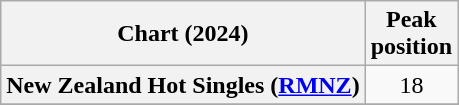<table class="wikitable sortable plainrowheaders" style="text-align:center">
<tr>
<th scope="col">Chart (2024)</th>
<th scope="col">Peak<br>position</th>
</tr>
<tr>
<th scope="row">New Zealand Hot Singles (<a href='#'>RMNZ</a>)</th>
<td>18</td>
</tr>
<tr>
</tr>
<tr>
</tr>
<tr>
</tr>
<tr>
</tr>
</table>
